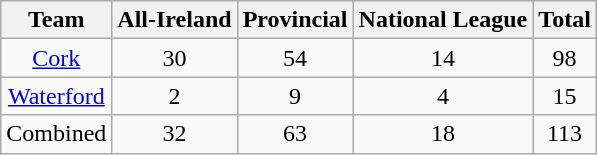<table class="wikitable" style="text-align:center;">
<tr>
<th>Team</th>
<th>All-Ireland</th>
<th>Provincial</th>
<th>National League</th>
<th>Total</th>
</tr>
<tr>
<td><a href='#'>Cork</a></td>
<td>30</td>
<td>54</td>
<td>14</td>
<td>98</td>
</tr>
<tr>
<td><a href='#'>Waterford</a></td>
<td>2</td>
<td>9</td>
<td>4</td>
<td>15</td>
</tr>
<tr>
<td>Combined</td>
<td>32</td>
<td>63</td>
<td>18</td>
<td>113</td>
</tr>
</table>
